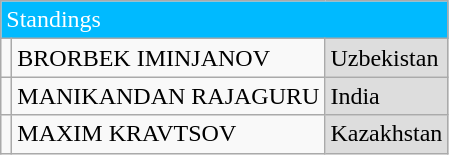<table class="wikitable">
<tr>
<td colspan="3" style="background:#00baff;color:#fff">Standings</td>
</tr>
<tr>
<td></td>
<td>BRORBEK IMINJANOV</td>
<td style="background:#dddddd"> Uzbekistan</td>
</tr>
<tr>
<td></td>
<td>MANIKANDAN RAJAGURU</td>
<td style="background:#dddddd"> India</td>
</tr>
<tr>
<td></td>
<td>MAXIM KRAVTSOV</td>
<td style="background:#dddddd"> Kazakhstan</td>
</tr>
</table>
